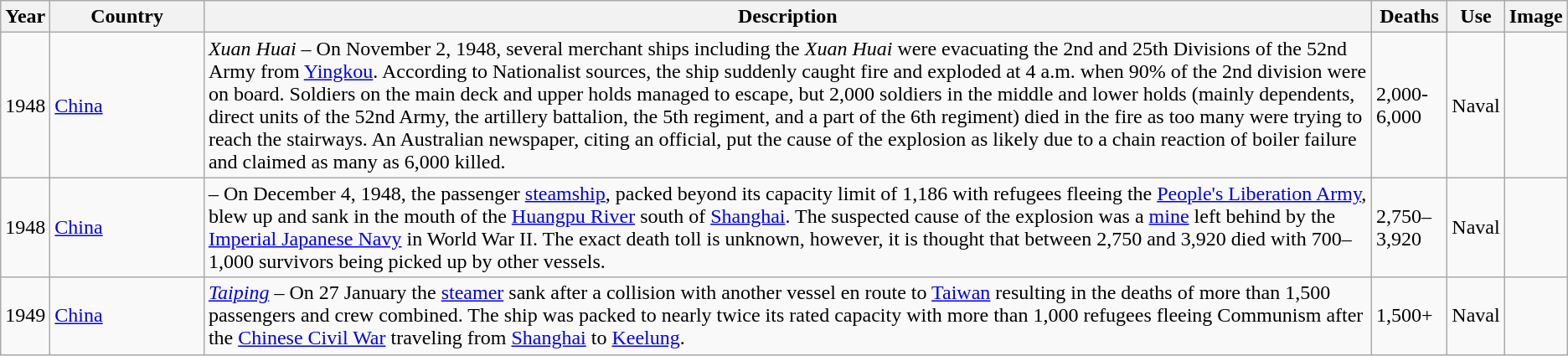<table class="wikitable sortable" style="display: inline-table">
<tr>
<th data-sort-type="number">Year</th>
<th width="115px">Country</th>
<th class="unsortable">Description</th>
<th data-sort-type="number">Deaths</th>
<th>Use</th>
<th class="unsortable">Image</th>
</tr>
<tr>
<td>1948</td>
<td> <a href='#'>China</a></td>
<td><em>Xuan Huai</em> – On November 2, 1948, several merchant ships including the <em>Xuan Huai</em> were evacuating the 2nd and 25th Divisions of the 52nd Army from <a href='#'>Yingkou</a>. According to Nationalist sources, the ship suddenly caught fire and exploded at 4 a.m. when 90% of the 2nd division were on board. Soldiers on the main deck and upper holds managed to escape, but 2,000 soldiers in the middle and lower holds (mainly dependents, direct units of the 52nd Army, the artillery battalion, the 5th regiment, and a part of the 6th regiment) died in the fire as too many were trying to reach the stairways. An Australian newspaper, citing an official, put the cause of the explosion as likely due to a chain reaction of boiler failure and claimed as many as 6,000 killed.</td>
<td>2,000-6,000</td>
<td>Naval</td>
<td></td>
</tr>
<tr>
<td>1948</td>
<td> <a href='#'>China</a></td>
<td> – On December 4, 1948, the passenger <a href='#'>steamship</a>, packed beyond its capacity limit of 1,186 with refugees fleeing the <a href='#'>People's Liberation Army</a>, blew up and sank in the mouth of the <a href='#'>Huangpu River</a>  south of <a href='#'>Shanghai</a>. The suspected cause of the explosion was a <a href='#'>mine</a> left behind by the <a href='#'>Imperial Japanese Navy</a> in World War II. The exact death toll is unknown, however, it is thought that between 2,750 and 3,920 died with 700–1,000 survivors being picked up by other vessels.</td>
<td>2,750–3,920</td>
<td>Naval</td>
<td></td>
</tr>
<tr>
<td>1949</td>
<td> <a href='#'>China</a></td>
<td><a href='#'><em>Taiping</em></a> – On 27 January the <a href='#'>steamer</a> sank after a collision with another vessel en route to <a href='#'>Taiwan</a> resulting in the deaths of more than 1,500 passengers and crew combined. The ship was packed to nearly twice its rated capacity with more than 1,000 refugees fleeing Communism after the <a href='#'>Chinese Civil War</a> traveling from <a href='#'>Shanghai</a> to <a href='#'>Keelung</a>.</td>
<td>1,500+</td>
<td>Naval</td>
<td></td>
</tr>
</table>
